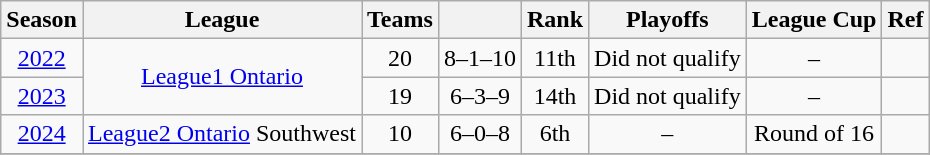<table class="wikitable" style="text-align: center;">
<tr>
<th>Season</th>
<th>League</th>
<th>Teams</th>
<th></th>
<th>Rank</th>
<th>Playoffs</th>
<th>League Cup</th>
<th>Ref</th>
</tr>
<tr>
<td><a href='#'>2022</a></td>
<td rowspan="2"><a href='#'>League1 Ontario</a></td>
<td>20</td>
<td>8–1–10</td>
<td>11th</td>
<td>Did not qualify</td>
<td>–</td>
<td></td>
</tr>
<tr>
<td><a href='#'>2023</a></td>
<td>19</td>
<td>6–3–9</td>
<td>14th</td>
<td>Did not qualify</td>
<td>–</td>
<td></td>
</tr>
<tr>
<td><a href='#'>2024</a></td>
<td><a href='#'>League2 Ontario</a> Southwest</td>
<td>10</td>
<td>6–0–8</td>
<td>6th</td>
<td>–</td>
<td>Round of 16</td>
<td></td>
</tr>
<tr>
</tr>
</table>
